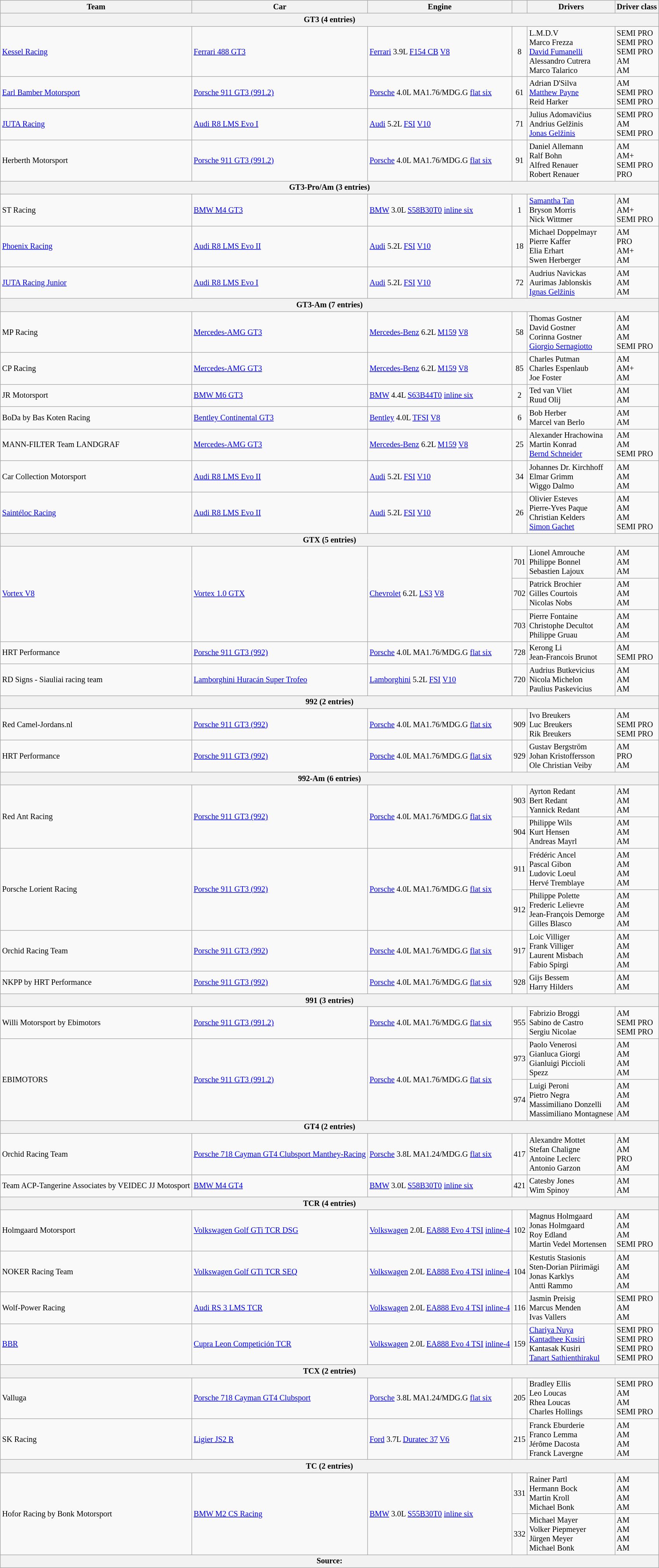<table class="wikitable" style="font-size: 85%;">
<tr>
<th>Team</th>
<th>Car</th>
<th>Engine</th>
<th></th>
<th>Drivers</th>
<th>Driver class</th>
</tr>
<tr>
<th colspan=6>GT3 (4 entries)</th>
</tr>
<tr>
<td> <a href='#'>Kessel Racing</a></td>
<td><a href='#'>Ferrari 488 GT3</a></td>
<td><a href='#'>Ferrari</a> 3.9L <a href='#'>F154 CB</a> <a href='#'>V8</a></td>
<td align="center">8</td>
<td> L.M.D.V<br> Marco Frezza<br> <a href='#'>David Fumanelli</a><br> Alessandro Cutrera<br> Marco Talarico</td>
<td>SEMI PRO<br>SEMI PRO<br>SEMI PRO<br> AM<br> AM</td>
</tr>
<tr>
<td> <a href='#'>Earl Bamber Motorsport</a></td>
<td><a href='#'>Porsche 911 GT3 (991.2)</a></td>
<td><a href='#'>Porsche</a> 4.0L MA1.76/MDG.G <a href='#'>flat six</a></td>
<td align="center">61</td>
<td> Adrian D'Silva<br> <a href='#'>Matthew Payne</a><br> Reid Harker</td>
<td>AM<br> SEMI PRO<br> SEMI PRO</td>
</tr>
<tr>
<td> <a href='#'>JUTA Racing</a></td>
<td><a href='#'>Audi R8 LMS Evo I</a></td>
<td><a href='#'>Audi</a> 5.2L <a href='#'>FSI</a> <a href='#'>V10</a></td>
<td align="center">71</td>
<td> Julius Adomavičius<br> Andrius Gelžinis<br> <a href='#'>Jonas Gelžinis</a></td>
<td>SEMI PRO<br> AM<br> SEMI PRO</td>
</tr>
<tr>
<td> Herberth Motorsport</td>
<td><a href='#'>Porsche 911 GT3 (991.2)</a></td>
<td><a href='#'>Porsche</a> 4.0L MA1.76/MDG.G <a href='#'>flat six</a></td>
<td align="center">91</td>
<td> Daniel Allemann<br> Ralf Bohn<br> Alfred Renauer<br> Robert Renauer</td>
<td>AM<br> AM+<br> SEMI PRO<br> PRO</td>
</tr>
<tr>
<th colspan=6>GT3-Pro/Am (3 entries)</th>
</tr>
<tr>
<td> ST Racing</td>
<td><a href='#'>BMW M4 GT3</a></td>
<td><a href='#'>BMW</a> 3.0L <a href='#'>S58B30T0</a> <a href='#'>inline six</a></td>
<td align="center">1</td>
<td> <a href='#'>Samantha Tan</a><br> Bryson Morris<br> Nick Wittmer</td>
<td>AM<br> AM+<br> SEMI PRO</td>
</tr>
<tr>
<td> <a href='#'>Phoenix Racing</a></td>
<td><a href='#'>Audi R8 LMS Evo II</a></td>
<td><a href='#'>Audi</a> 5.2L <a href='#'>FSI</a> <a href='#'>V10</a></td>
<td align="center">18</td>
<td> Michael Doppelmayr<br> Pierre Kaffer<br> Elia Erhart<br> Swen Herberger</td>
<td>AM<br> PRO<br> AM+<br> AM</td>
</tr>
<tr>
<td> <a href='#'>JUTA Racing Junior</a></td>
<td><a href='#'>Audi R8 LMS Evo I</a></td>
<td><a href='#'>Audi</a> 5.2L <a href='#'>FSI</a> <a href='#'>V10</a></td>
<td align="center">72</td>
<td> Audrius Navickas<br> Aurimas Jablonskis<br> <a href='#'>Ignas Gelžinis</a></td>
<td>AM<br> AM<br> AM</td>
</tr>
<tr>
<th colspan=6>GT3-Am (7 entries)</th>
</tr>
<tr>
<td> MP Racing</td>
<td><a href='#'>Mercedes-AMG GT3</a></td>
<td><a href='#'>Mercedes-Benz</a> 6.2L <a href='#'>M159</a> <a href='#'>V8</a></td>
<td align="center">58</td>
<td> Thomas Gostner<br> David Gostner<br> Corinna Gostner<br> <a href='#'>Giorgio Sernagiotto</a></td>
<td>AM<br> AM<br> AM<br> SEMI PRO</td>
</tr>
<tr>
<td> CP Racing</td>
<td><a href='#'>Mercedes-AMG GT3</a></td>
<td><a href='#'>Mercedes-Benz</a> 6.2L <a href='#'>M159</a> <a href='#'>V8</a></td>
<td align="center">85</td>
<td> Charles Putman<br> Charles Espenlaub<br> Joe Foster</td>
<td>AM<br> AM+<br> AM</td>
</tr>
<tr>
<td> JR Motorsport</td>
<td><a href='#'>BMW M6 GT3</a></td>
<td><a href='#'>BMW</a> 4.4L <a href='#'>S63B44T0</a> <a href='#'>inline six</a></td>
<td align="center">2</td>
<td> Ted van Vliet<br> Ruud Olij</td>
<td>AM<br> AM</td>
</tr>
<tr>
<td> BoDa by Bas Koten Racing</td>
<td><a href='#'>Bentley Continental GT3</a></td>
<td><a href='#'>Bentley</a> 4.0L <a href='#'>TFSI</a> <a href='#'>V8</a></td>
<td align="center">6</td>
<td> Bob Herber<br> Marcel van Berlo</td>
<td>AM<br> AM</td>
</tr>
<tr>
<td> MANN-FILTER Team LANDGRAF</td>
<td><a href='#'>Mercedes-AMG GT3</a></td>
<td><a href='#'>Mercedes-Benz</a> 6.2L <a href='#'>M159</a> <a href='#'>V8</a></td>
<td align="center">25</td>
<td> Alexander Hrachowina<br> Martin Konrad<br> <a href='#'>Bernd Schneider</a></td>
<td>AM<br> AM<br> SEMI PRO</td>
</tr>
<tr>
<td> Car Collection Motorsport</td>
<td><a href='#'>Audi R8 LMS Evo II</a></td>
<td><a href='#'>Audi</a> 5.2L <a href='#'>FSI</a> <a href='#'>V10</a></td>
<td align="center">34</td>
<td> Johannes Dr. Kirchhoff<br> Elmar Grimm<br> Wiggo Dalmo</td>
<td>AM<br> AM<br> AM</td>
</tr>
<tr>
<td> <a href='#'>Saintéloc Racing</a></td>
<td><a href='#'>Audi R8 LMS Evo II</a></td>
<td><a href='#'>Audi</a> 5.2L <a href='#'>FSI</a> <a href='#'>V10</a></td>
<td align="center">26</td>
<td> Olivier Esteves<br> Pierre-Yves Paque<br> Christian Kelders<br> <a href='#'>Simon Gachet</a></td>
<td>AM<br> AM<br> AM<br> SEMI PRO</td>
</tr>
<tr>
<th colspan=6>GTX (5 entries)</th>
</tr>
<tr>
<td rowspan=3> <a href='#'>Vortex V8</a></td>
<td rowspan=3><a href='#'>Vortex 1.0 GTX</a></td>
<td rowspan=3><a href='#'>Chevrolet</a> 6.2L <a href='#'>LS3</a> <a href='#'>V8</a></td>
<td align="center">701</td>
<td> Lionel Amrouche<br> Philippe Bonnel<br> Sebastien Lajoux</td>
<td>AM<br> AM<br> AM</td>
</tr>
<tr>
<td align="center">702</td>
<td> Patrick Brochier<br> Gilles Courtois<br> Nicolas Nobs</td>
<td>AM<br> AM<br> AM</td>
</tr>
<tr>
<td align="center">703</td>
<td> Pierre Fontaine<br> Christophe Decultot<br> Philippe Gruau</td>
<td>AM<br> AM<br> AM</td>
</tr>
<tr>
<td> HRT Performance</td>
<td><a href='#'>Porsche 911 GT3 (992)</a></td>
<td><a href='#'>Porsche</a> 4.0L MA1.76/MDG.G <a href='#'>flat six</a></td>
<td align="center">728</td>
<td> Kerong Li<br> Jean-Francois Brunot</td>
<td>AM<br> SEMI PRO</td>
</tr>
<tr>
<td> RD Signs - Siauliai racing team</td>
<td><a href='#'>Lamborghini Huracán Super Trofeo</a></td>
<td><a href='#'>Lamborghini</a> 5.2L <a href='#'>FSI</a> <a href='#'>V10</a></td>
<td align="center">720</td>
<td> Audrius Butkevicius<br> Nicola Michelon<br> Paulius Paskevicius</td>
<td>AM<br> AM<br> AM</td>
</tr>
<tr>
<th colspan=6>992 (2 entries)</th>
</tr>
<tr>
<td> Red Camel-Jordans.nl</td>
<td><a href='#'>Porsche 911 GT3 (992)</a></td>
<td><a href='#'>Porsche</a> 4.0L MA1.76/MDG.G <a href='#'>flat six</a></td>
<td align="center">909</td>
<td> Ivo Breukers<br> Luc Breukers<br> Rik Breukers</td>
<td>AM<br> SEMI PRO<br> SEMI PRO</td>
</tr>
<tr>
<td> HRT Performance</td>
<td><a href='#'>Porsche 911 GT3 (992)</a></td>
<td><a href='#'>Porsche</a> 4.0L MA1.76/MDG.G <a href='#'>flat six</a></td>
<td align="center">929</td>
<td> Gustav Bergström<br> Johan Kristoffersson<br> Ole Christian Veiby</td>
<td>AM<br> PRO<br> AM</td>
</tr>
<tr>
<th colspan=6>992-Am (6 entries)</th>
</tr>
<tr>
<td rowspan=2> Red Ant Racing</td>
<td rowspan=2><a href='#'>Porsche 911 GT3 (992)</a></td>
<td rowspan=2><a href='#'>Porsche</a> 4.0L MA1.76/MDG.G <a href='#'>flat six</a></td>
<td align="center">903</td>
<td> Ayrton Redant<br> Bert Redant<br> Yannick Redant</td>
<td>AM<br> AM<br> AM</td>
</tr>
<tr>
<td align="center">904</td>
<td> Philippe Wils<br> Kurt Hensen<br> Andreas Mayrl</td>
<td>AM<br> AM<br> AM</td>
</tr>
<tr>
<td rowspan=2> Porsche Lorient Racing</td>
<td rowspan=2><a href='#'>Porsche 911 GT3 (992)</a></td>
<td rowspan=2><a href='#'>Porsche</a> 4.0L MA1.76/MDG.G <a href='#'>flat six</a></td>
<td align="center">911</td>
<td> Frédéric Ancel<br> Pascal Gibon<br> Ludovic Loeul<br> Hervé Tremblaye</td>
<td>AM<br> AM<br> AM<br> AM</td>
</tr>
<tr>
<td align="center">912</td>
<td> Philippe Polette<br> Frederic Lelievre<br> Jean-François Demorge<br> Gilles Blasco</td>
<td>AM<br> AM<br> AM<br> AM</td>
</tr>
<tr>
<td> Orchid Racing Team</td>
<td><a href='#'>Porsche 911 GT3 (992)</a></td>
<td><a href='#'>Porsche</a> 4.0L MA1.76/MDG.G <a href='#'>flat six</a></td>
<td align="center">917</td>
<td> Loic Villiger<br> Frank Villiger<br> Laurent Misbach<br> Fabio Spirgi</td>
<td>AM<br> AM<br> AM<br> AM</td>
</tr>
<tr>
<td> NKPP by HRT Performance</td>
<td><a href='#'>Porsche 911 GT3 (992)</a></td>
<td><a href='#'>Porsche</a> 4.0L MA1.76/MDG.G <a href='#'>flat six</a></td>
<td align="center">928</td>
<td> Gijs Bessem<br> Harry Hilders</td>
<td>AM<br> AM</td>
</tr>
<tr>
<th colspan=6>991 (3 entries)</th>
</tr>
<tr>
<td> Willi Motorsport by Ebimotors</td>
<td><a href='#'>Porsche 911 GT3 (991.2)</a></td>
<td><a href='#'>Porsche</a> 4.0L MA1.76/MDG.G <a href='#'>flat six</a></td>
<td align="center">955</td>
<td> Fabrizio Broggi<br> Sabino de Castro<br> Sergiu Nicolae</td>
<td>AM<br> SEMI PRO<br> SEMI PRO<br></td>
</tr>
<tr>
<td rowspan=2> EBIMOTORS</td>
<td rowspan=2><a href='#'>Porsche 911 GT3 (991.2)</a></td>
<td rowspan=2><a href='#'>Porsche</a> 4.0L MA1.76/MDG.G <a href='#'>flat six</a></td>
<td align="center">973</td>
<td> Paolo Venerosi<br> Gianluca Giorgi<br> Gianluigi Piccioli<br> Spezz</td>
<td>AM<br> AM<br> AM<br> AM</td>
</tr>
<tr>
<td align="center">974</td>
<td> Luigi Peroni<br> Pietro Negra<br> Massimiliano Donzelli<br> Massimiliano Montagnese</td>
<td>AM<br> AM<br> AM<br> AM</td>
</tr>
<tr>
<th colspan=6>GT4 (2 entries)</th>
</tr>
<tr>
<td> Orchid Racing Team</td>
<td><a href='#'>Porsche 718 Cayman GT4 Clubsport Manthey-Racing</a></td>
<td><a href='#'>Porsche</a> 3.8L MA1.24/MDG.G <a href='#'>flat six</a></td>
<td align="center">417</td>
<td> Alexandre Mottet<br> Stefan Chaligne<br> Antoine Leclerc<br> Antonio Garzon</td>
<td>AM<br> AM<br> PRO<br> AM</td>
</tr>
<tr>
<td> Team ACP-Tangerine Associates by VEIDEC JJ Motosport</td>
<td><a href='#'>BMW M4 GT4</a></td>
<td><a href='#'>BMW</a> 3.0L <a href='#'>S58B30T0</a> <a href='#'>inline six</a></td>
<td align="center">421</td>
<td> Catesby Jones<br> Wim Spinoy</td>
<td>AM<br> AM</td>
</tr>
<tr>
<th colspan=6>TCR (4 entries)</th>
</tr>
<tr>
<td> Holmgaard Motorsport</td>
<td><a href='#'>Volkswagen Golf GTi TCR DSG</a></td>
<td><a href='#'>Volkswagen</a> 2.0L <a href='#'>EA888 Evo 4 TSI</a> <a href='#'>inline-4</a></td>
<td align="center">102</td>
<td> Magnus Holmgaard<br> Jonas Holmgaard<br> Roy Edland<br> Martin Vedel Mortensen</td>
<td>AM<br> AM<br> AM<br> SEMI PRO</td>
</tr>
<tr>
<td> NOKER Racing Team</td>
<td><a href='#'>Volkswagen Golf GTi TCR SEQ</a></td>
<td><a href='#'>Volkswagen</a> 2.0L <a href='#'>EA888 Evo 4 TSI</a> <a href='#'>inline-4</a></td>
<td align="center">104</td>
<td> Kestutis Stasionis<br> Sten-Dorian Piirimägi<br> Jonas Karklys<br> Antti Rammo</td>
<td>AM<br> AM<br> AM<br> AM</td>
</tr>
<tr>
<td> Wolf-Power Racing</td>
<td><a href='#'>Audi RS 3 LMS TCR</a></td>
<td><a href='#'>Volkswagen</a> 2.0L <a href='#'>EA888 Evo 4 TSI</a> <a href='#'>inline-4</a></td>
<td align="center">116</td>
<td> Jasmin Preisig<br> Marcus Menden<br> Ivas Vallers</td>
<td>SEMI PRO<br> AM<br> AM</td>
</tr>
<tr>
<td> <a href='#'>BBR</a></td>
<td><a href='#'>Cupra Leon Competición TCR</a></td>
<td><a href='#'>Volkswagen</a> 2.0L <a href='#'>EA888 Evo 4 TSI</a> <a href='#'>inline-4</a></td>
<td align="center">159</td>
<td> <a href='#'>Chariya Nuya</a><br> <a href='#'>Kantadhee Kusiri</a><br> Kantasak Kusiri<br> <a href='#'>Tanart Sathienthirakul</a></td>
<td>SEMI PRO<br> SEMI PRO<br> SEMI PRO<br> SEMI PRO</td>
</tr>
<tr>
<th colspan=6>TCX (2 entries)</th>
</tr>
<tr>
<td> Valluga</td>
<td><a href='#'>Porsche 718 Cayman GT4 Clubsport</a></td>
<td><a href='#'>Porsche</a> 3.8L MA1.24/MDG.G <a href='#'>flat six</a></td>
<td align="center">205</td>
<td> Bradley Ellis<br> Leo Loucas<br> Rhea Loucas<br> Charles Hollings</td>
<td>SEMI PRO<br> AM<br> AM<br> SEMI PRO</td>
</tr>
<tr>
<td> SK Racing</td>
<td><a href='#'>Ligier JS2 R</a></td>
<td><a href='#'>Ford</a> 3.7L <a href='#'>Duratec 37</a> <a href='#'>V6</a></td>
<td align="center">215</td>
<td> Franck Eburderie<br> Franco Lemma<br> Jérôme Dacosta<br> Franck Lavergne</td>
<td>AM<br> AM<br> AM<br> AM</td>
</tr>
<tr>
<th colspan=6>TC (2 entries)</th>
</tr>
<tr>
<td rowspan=2> Hofor Racing by Bonk Motorsport</td>
<td rowspan=2><a href='#'>BMW M2 CS Racing</a></td>
<td rowspan=2><a href='#'>BMW</a> 3.0L <a href='#'>S55B30T0</a> <a href='#'>inline six</a></td>
<td align="center">331</td>
<td> Rainer Partl<br> Hermann Bock<br> Martin Kroll<br> Michael Bonk</td>
<td>AM<br> AM<br> AM<br> AM</td>
</tr>
<tr>
<td align="center">332</td>
<td> Michael Mayer<br> Volker Piepmeyer<br> Jürgen Meyer<br> Michael Bonk</td>
<td>AM<br> AM<br> AM<br> AM</td>
</tr>
<tr>
<th colspan=6>Source:</th>
</tr>
</table>
